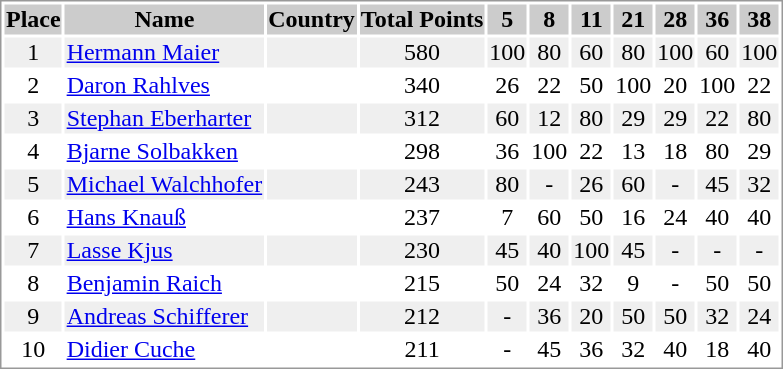<table border="0" style="border: 1px solid #999; background-color:#FFFFFF; text-align:center">
<tr align="center" bgcolor="#CCCCCC">
<th>Place</th>
<th>Name</th>
<th>Country</th>
<th>Total Points</th>
<th>5</th>
<th>8</th>
<th>11</th>
<th>21</th>
<th>28</th>
<th>36</th>
<th>38</th>
</tr>
<tr bgcolor="#EFEFEF">
<td>1</td>
<td align="left"><a href='#'>Hermann Maier</a></td>
<td align="left"></td>
<td>580</td>
<td>100</td>
<td>80</td>
<td>60</td>
<td>80</td>
<td>100</td>
<td>60</td>
<td>100</td>
</tr>
<tr>
<td>2</td>
<td align="left"><a href='#'>Daron Rahlves</a></td>
<td align="left"></td>
<td>340</td>
<td>26</td>
<td>22</td>
<td>50</td>
<td>100</td>
<td>20</td>
<td>100</td>
<td>22</td>
</tr>
<tr bgcolor="#EFEFEF">
<td>3</td>
<td align="left"><a href='#'>Stephan Eberharter</a></td>
<td align="left"></td>
<td>312</td>
<td>60</td>
<td>12</td>
<td>80</td>
<td>29</td>
<td>29</td>
<td>22</td>
<td>80</td>
</tr>
<tr>
<td>4</td>
<td align="left"><a href='#'>Bjarne Solbakken</a></td>
<td align="left"></td>
<td>298</td>
<td>36</td>
<td>100</td>
<td>22</td>
<td>13</td>
<td>18</td>
<td>80</td>
<td>29</td>
</tr>
<tr bgcolor="#EFEFEF">
<td>5</td>
<td align="left"><a href='#'>Michael Walchhofer</a></td>
<td align="left"></td>
<td>243</td>
<td>80</td>
<td>-</td>
<td>26</td>
<td>60</td>
<td>-</td>
<td>45</td>
<td>32</td>
</tr>
<tr>
<td>6</td>
<td align="left"><a href='#'>Hans Knauß</a></td>
<td align="left"></td>
<td>237</td>
<td>7</td>
<td>60</td>
<td>50</td>
<td>16</td>
<td>24</td>
<td>40</td>
<td>40</td>
</tr>
<tr bgcolor="#EFEFEF">
<td>7</td>
<td align="left"><a href='#'>Lasse Kjus</a></td>
<td align="left"></td>
<td>230</td>
<td>45</td>
<td>40</td>
<td>100</td>
<td>45</td>
<td>-</td>
<td>-</td>
<td>-</td>
</tr>
<tr>
<td>8</td>
<td align="left"><a href='#'>Benjamin Raich</a></td>
<td align="left"></td>
<td>215</td>
<td>50</td>
<td>24</td>
<td>32</td>
<td>9</td>
<td>-</td>
<td>50</td>
<td>50</td>
</tr>
<tr bgcolor="#EFEFEF">
<td>9</td>
<td align="left"><a href='#'>Andreas Schifferer</a></td>
<td align="left"></td>
<td>212</td>
<td>-</td>
<td>36</td>
<td>20</td>
<td>50</td>
<td>50</td>
<td>32</td>
<td>24</td>
</tr>
<tr>
<td>10</td>
<td align="left"><a href='#'>Didier Cuche</a></td>
<td align="left"></td>
<td>211</td>
<td>-</td>
<td>45</td>
<td>36</td>
<td>32</td>
<td>40</td>
<td>18</td>
<td>40</td>
</tr>
</table>
